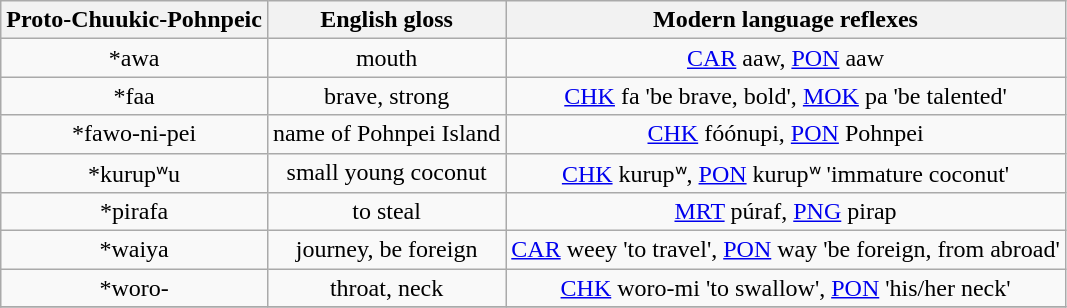<table class="wikitable" style=text-align:center>
<tr>
<th>Proto-Chuukic-Pohnpeic</th>
<th>English gloss</th>
<th>Modern language reflexes</th>
</tr>
<tr>
<td>*awa</td>
<td>mouth</td>
<td><a href='#'>CAR</a> aaw, <a href='#'>PON</a> aaw</td>
</tr>
<tr>
<td>*faa</td>
<td>brave, strong</td>
<td><a href='#'>CHK</a> fa 'be brave, bold', <a href='#'>MOK</a> pa 'be talented'</td>
</tr>
<tr>
<td>*fawo-ni-pei</td>
<td>name of Pohnpei Island</td>
<td><a href='#'>CHK</a> fóónupi, <a href='#'>PON</a> Pohnpei</td>
</tr>
<tr>
<td>*kurupʷu</td>
<td>small young coconut</td>
<td><a href='#'>CHK</a> kurupʷ, <a href='#'>PON</a> kurupʷ 'immature coconut'</td>
</tr>
<tr>
<td>*pirafa</td>
<td>to steal</td>
<td><a href='#'>MRT</a> púraf, <a href='#'>PNG</a> pirap</td>
</tr>
<tr>
<td>*waiya</td>
<td>journey, be foreign</td>
<td><a href='#'>CAR</a> weey 'to travel', <a href='#'>PON</a> way 'be foreign, from abroad'</td>
</tr>
<tr>
<td>*woro-</td>
<td>throat, neck</td>
<td><a href='#'>CHK</a> woro-mi 'to swallow', <a href='#'>PON</a>  'his/her neck'</td>
</tr>
<tr>
</tr>
</table>
